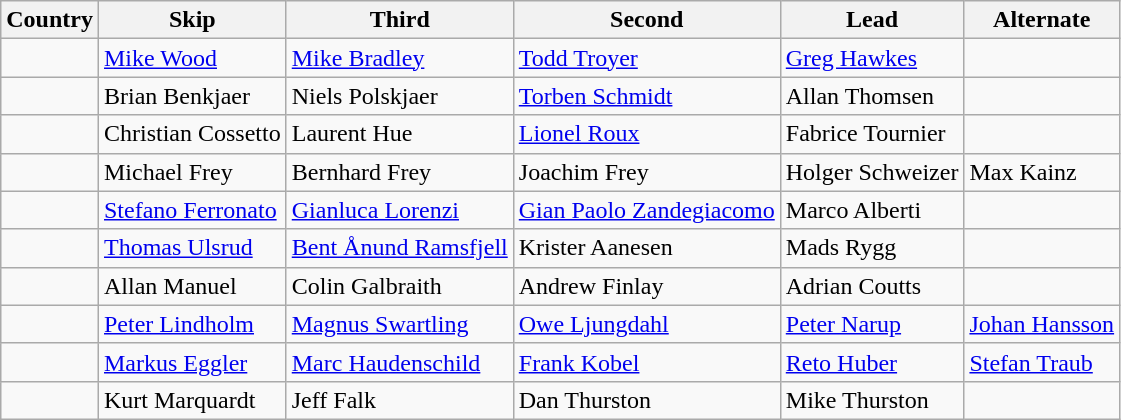<table class=wikitable>
<tr>
<th>Country</th>
<th>Skip</th>
<th>Third</th>
<th>Second</th>
<th>Lead</th>
<th>Alternate</th>
</tr>
<tr>
<td></td>
<td><a href='#'>Mike Wood</a></td>
<td><a href='#'>Mike Bradley</a></td>
<td><a href='#'>Todd Troyer</a></td>
<td><a href='#'>Greg Hawkes</a></td>
<td></td>
</tr>
<tr>
<td></td>
<td>Brian Benkjaer</td>
<td>Niels Polskjaer</td>
<td><a href='#'>Torben Schmidt</a></td>
<td>Allan Thomsen</td>
<td></td>
</tr>
<tr>
<td></td>
<td>Christian Cossetto</td>
<td>Laurent Hue</td>
<td><a href='#'>Lionel Roux</a></td>
<td>Fabrice Tournier</td>
<td></td>
</tr>
<tr>
<td></td>
<td>Michael Frey</td>
<td>Bernhard Frey</td>
<td>Joachim Frey</td>
<td>Holger Schweizer</td>
<td>Max Kainz</td>
</tr>
<tr>
<td></td>
<td><a href='#'>Stefano Ferronato</a></td>
<td><a href='#'>Gianluca Lorenzi</a></td>
<td><a href='#'>Gian Paolo Zandegiacomo</a></td>
<td>Marco Alberti</td>
<td></td>
</tr>
<tr>
<td></td>
<td><a href='#'>Thomas Ulsrud</a></td>
<td><a href='#'>Bent Ånund Ramsfjell</a></td>
<td>Krister Aanesen</td>
<td>Mads Rygg</td>
<td></td>
</tr>
<tr>
<td></td>
<td>Allan Manuel</td>
<td>Colin Galbraith</td>
<td>Andrew Finlay</td>
<td>Adrian Coutts</td>
<td></td>
</tr>
<tr>
<td></td>
<td><a href='#'>Peter Lindholm</a></td>
<td><a href='#'>Magnus Swartling</a></td>
<td><a href='#'>Owe Ljungdahl</a></td>
<td><a href='#'>Peter Narup</a></td>
<td><a href='#'>Johan Hansson</a></td>
</tr>
<tr>
<td></td>
<td><a href='#'>Markus Eggler</a></td>
<td><a href='#'>Marc Haudenschild</a></td>
<td><a href='#'>Frank Kobel</a></td>
<td><a href='#'>Reto Huber</a></td>
<td><a href='#'>Stefan Traub</a></td>
</tr>
<tr>
<td></td>
<td>Kurt Marquardt</td>
<td>Jeff Falk</td>
<td>Dan Thurston</td>
<td>Mike Thurston</td>
<td></td>
</tr>
</table>
